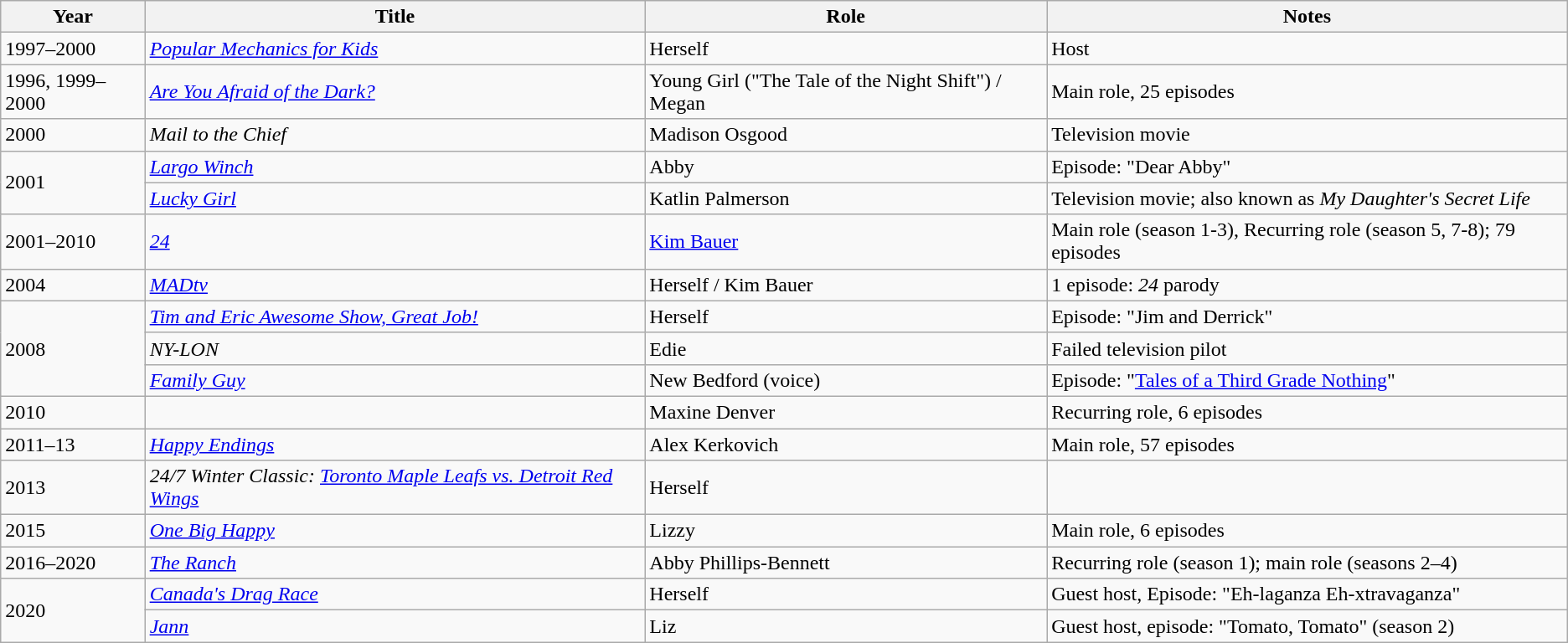<table class="wikitable sortable">
<tr>
<th>Year</th>
<th>Title</th>
<th>Role</th>
<th>Notes</th>
</tr>
<tr>
<td>1997–2000</td>
<td><em><a href='#'>Popular Mechanics for Kids</a></em></td>
<td>Herself</td>
<td>Host</td>
</tr>
<tr>
<td>1996, 1999–2000</td>
<td><em><a href='#'>Are You Afraid of the Dark?</a></em></td>
<td>Young Girl ("The Tale of the Night Shift") / Megan</td>
<td>Main role, 25 episodes</td>
</tr>
<tr>
<td>2000</td>
<td><em>Mail to the Chief</em></td>
<td>Madison Osgood</td>
<td>Television movie</td>
</tr>
<tr>
<td rowspan="2">2001</td>
<td><em><a href='#'>Largo Winch</a></em></td>
<td>Abby</td>
<td>Episode: "Dear Abby"</td>
</tr>
<tr>
<td><em><a href='#'>Lucky Girl</a></em></td>
<td>Katlin Palmerson</td>
<td>Television movie; also known as <em>My Daughter's Secret Life</em></td>
</tr>
<tr>
<td>2001–2010</td>
<td><em><a href='#'>24</a></em></td>
<td><a href='#'>Kim Bauer</a></td>
<td>Main role (season 1-3), Recurring role (season 5, 7-8); 79 episodes</td>
</tr>
<tr>
<td>2004</td>
<td><em><a href='#'>MADtv</a></em></td>
<td>Herself / Kim Bauer</td>
<td>1 episode: <em>24</em> parody</td>
</tr>
<tr>
<td rowspan="3">2008</td>
<td><em><a href='#'>Tim and Eric Awesome Show, Great Job!</a></em></td>
<td>Herself</td>
<td>Episode: "Jim and Derrick"</td>
</tr>
<tr>
<td><em>NY-LON</em></td>
<td>Edie</td>
<td>Failed television pilot</td>
</tr>
<tr>
<td><em><a href='#'>Family Guy</a></em></td>
<td>New Bedford (voice)</td>
<td>Episode: "<a href='#'>Tales of a Third Grade Nothing</a>"</td>
</tr>
<tr>
<td>2010</td>
<td><em></em></td>
<td>Maxine Denver</td>
<td>Recurring role, 6 episodes</td>
</tr>
<tr>
<td>2011–13</td>
<td><em><a href='#'>Happy Endings</a></em></td>
<td>Alex Kerkovich</td>
<td>Main role, 57 episodes</td>
</tr>
<tr>
<td>2013</td>
<td><em>24/7 Winter Classic: <a href='#'>Toronto Maple Leafs vs. Detroit Red Wings</a></em></td>
<td>Herself</td>
<td></td>
</tr>
<tr>
<td>2015</td>
<td><em><a href='#'>One Big Happy</a></em></td>
<td>Lizzy</td>
<td>Main role, 6 episodes</td>
</tr>
<tr>
<td>2016–2020</td>
<td><em><a href='#'>The Ranch</a></em></td>
<td>Abby Phillips-Bennett</td>
<td>Recurring role (season 1); main role (seasons 2–4)</td>
</tr>
<tr>
<td rowspan="2">2020</td>
<td><em><a href='#'>Canada's Drag Race</a></em></td>
<td>Herself</td>
<td>Guest host, Episode: "Eh-laganza Eh-xtravaganza"</td>
</tr>
<tr>
<td><em><a href='#'>Jann</a></em></td>
<td>Liz</td>
<td>Guest host, episode: "Tomato, Tomato" (season 2)</td>
</tr>
</table>
